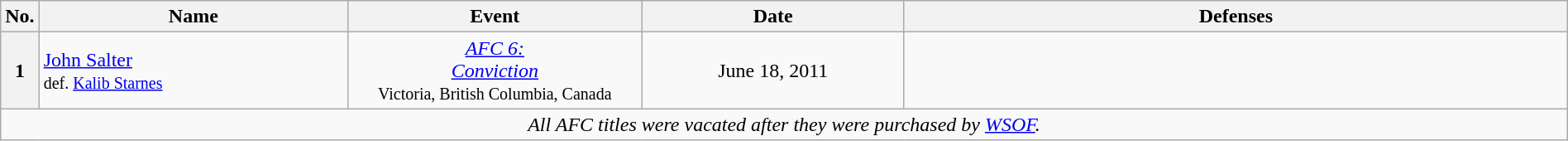<table class="wikitable" width=100%>
<tr>
<th width=1%>No.</th>
<th width=20%>Name</th>
<th width=19%>Event</th>
<th width=17%>Date</th>
<th width=44%>Defenses</th>
</tr>
<tr>
<th>1</th>
<td align=left> <a href='#'>John Salter</a><br><small>def. <a href='#'>Kalib Starnes</a></small></td>
<td align=center><em><a href='#'>AFC 6:</a><br><a href='#'>Conviction</a></em><br><small>Victoria, British Columbia, Canada</small></td>
<td align=center>June 18, 2011</td>
<td></td>
</tr>
<tr>
<td align="center" colspan="5"><em>All AFC titles were vacated after they were purchased by <a href='#'>WSOF</a>.</em></td>
</tr>
</table>
